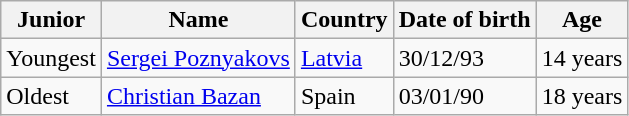<table class="wikitable">
<tr>
<th>Junior</th>
<th>Name</th>
<th>Country</th>
<th>Date of birth</th>
<th>Age</th>
</tr>
<tr>
<td>Youngest</td>
<td><a href='#'>Sergei Poznyakovs</a></td>
<td><a href='#'>Latvia</a> </td>
<td>30/12/93</td>
<td>14 years</td>
</tr>
<tr>
<td>Oldest</td>
<td><a href='#'>Christian Bazan</a></td>
<td>Spain </td>
<td>03/01/90</td>
<td>18 years</td>
</tr>
</table>
